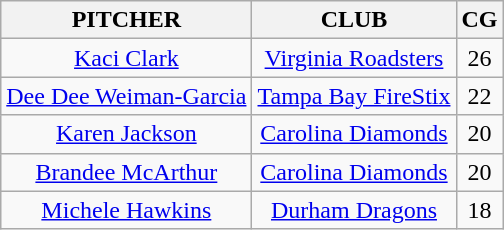<table class="wikitable" style="text-align:center;">
<tr>
<th>PITCHER</th>
<th>CLUB</th>
<th>CG</th>
</tr>
<tr>
<td><a href='#'>Kaci Clark</a></td>
<td><a href='#'>Virginia Roadsters</a></td>
<td>26</td>
</tr>
<tr>
<td><a href='#'>Dee Dee Weiman-Garcia</a></td>
<td><a href='#'>Tampa Bay FireStix</a></td>
<td>22</td>
</tr>
<tr>
<td><a href='#'>Karen Jackson</a></td>
<td><a href='#'>Carolina Diamonds</a></td>
<td>20</td>
</tr>
<tr>
<td><a href='#'>Brandee McArthur</a></td>
<td><a href='#'>Carolina Diamonds</a></td>
<td>20</td>
</tr>
<tr>
<td><a href='#'>Michele Hawkins</a></td>
<td><a href='#'>Durham Dragons</a></td>
<td>18</td>
</tr>
</table>
